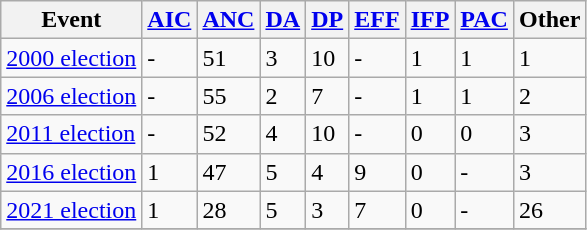<table class="wikitable">
<tr>
<th>Event</th>
<th><a href='#'>AIC</a></th>
<th><a href='#'>ANC</a></th>
<th><a href='#'>DA</a></th>
<th><a href='#'>DP</a></th>
<th><a href='#'>EFF</a></th>
<th><a href='#'>IFP</a></th>
<th><a href='#'>PAC</a></th>
<th>Other</th>
</tr>
<tr>
<td><a href='#'>2000 election</a></td>
<td>-</td>
<td>51</td>
<td>3</td>
<td>10</td>
<td>-</td>
<td>1</td>
<td>1</td>
<td>1</td>
</tr>
<tr>
<td><a href='#'>2006 election</a></td>
<td>-</td>
<td>55</td>
<td>2</td>
<td>7</td>
<td>-</td>
<td>1</td>
<td>1</td>
<td>2</td>
</tr>
<tr>
<td><a href='#'>2011 election</a></td>
<td>-</td>
<td>52</td>
<td>4</td>
<td>10</td>
<td>-</td>
<td>0</td>
<td>0</td>
<td>3</td>
</tr>
<tr>
<td><a href='#'>2016 election</a></td>
<td>1</td>
<td>47</td>
<td>5</td>
<td>4</td>
<td>9</td>
<td>0</td>
<td>-</td>
<td>3</td>
</tr>
<tr>
<td><a href='#'>2021 election</a></td>
<td>1</td>
<td>28</td>
<td>5</td>
<td>3</td>
<td>7</td>
<td>0</td>
<td>-</td>
<td>26</td>
</tr>
<tr>
</tr>
</table>
